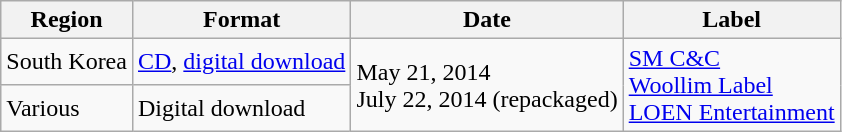<table class="wikitable">
<tr>
<th>Region</th>
<th>Format</th>
<th>Date</th>
<th>Label</th>
</tr>
<tr>
<td>South Korea</td>
<td><a href='#'>CD</a>, <a href='#'>digital download</a></td>
<td rowspan="2">May 21, 2014<br>July 22, 2014 (repackaged)</td>
<td rowspan="2"><a href='#'>SM C&C</a><br><a href='#'>Woollim Label</a><br><a href='#'>LOEN Entertainment</a></td>
</tr>
<tr>
<td>Various</td>
<td>Digital download</td>
</tr>
</table>
